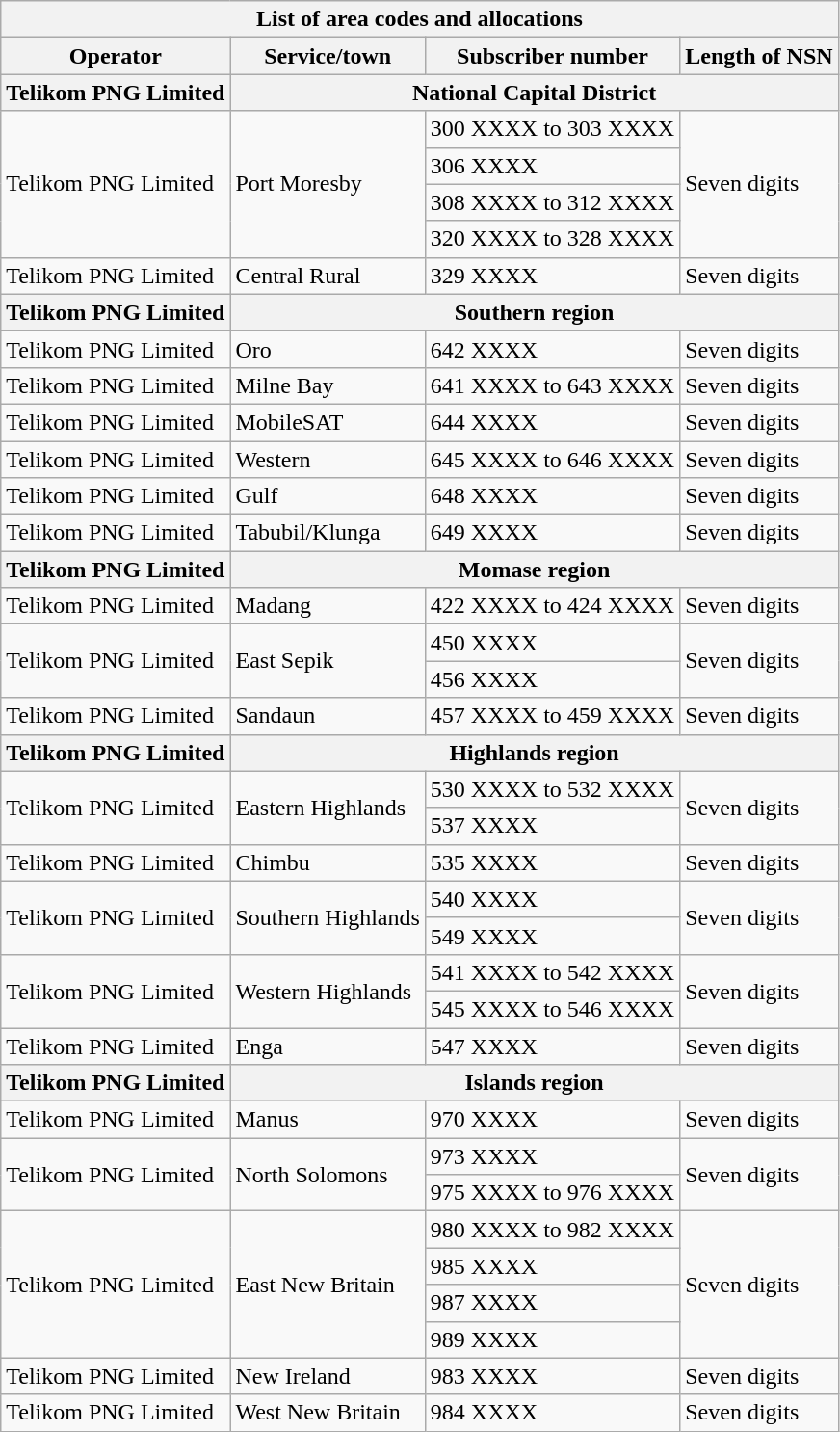<table class="wikitable" border="1">
<tr>
<th colspan="4">List of area codes and allocations</th>
</tr>
<tr>
<th>Operator</th>
<th>Service/town</th>
<th>Subscriber number</th>
<th>Length of NSN</th>
</tr>
<tr>
<th>Telikom PNG Limited</th>
<th colspan="3">National Capital District</th>
</tr>
<tr>
<td rowspan="4">Telikom PNG Limited</td>
<td rowspan="4">Port Moresby</td>
<td>300 XXXX to 303 XXXX</td>
<td rowspan="4">Seven digits</td>
</tr>
<tr>
<td>306 XXXX</td>
</tr>
<tr>
<td>308 XXXX to 312 XXXX</td>
</tr>
<tr>
<td>320 XXXX to 328 XXXX</td>
</tr>
<tr>
<td>Telikom PNG Limited</td>
<td>Central Rural</td>
<td>329 XXXX</td>
<td>Seven digits</td>
</tr>
<tr>
<th>Telikom PNG Limited</th>
<th colspan="3">Southern region</th>
</tr>
<tr>
<td>Telikom PNG Limited</td>
<td>Oro</td>
<td>642 XXXX</td>
<td>Seven digits</td>
</tr>
<tr>
<td>Telikom PNG Limited</td>
<td>Milne Bay</td>
<td>641 XXXX to 643 XXXX</td>
<td>Seven digits</td>
</tr>
<tr>
<td>Telikom PNG Limited</td>
<td>MobileSAT</td>
<td>644 XXXX</td>
<td>Seven digits</td>
</tr>
<tr>
<td>Telikom PNG Limited</td>
<td>Western</td>
<td>645 XXXX to 646 XXXX</td>
<td>Seven digits</td>
</tr>
<tr>
<td>Telikom PNG Limited</td>
<td>Gulf</td>
<td>648 XXXX</td>
<td>Seven digits</td>
</tr>
<tr>
<td>Telikom PNG Limited</td>
<td>Tabubil/Klunga</td>
<td>649 XXXX</td>
<td>Seven digits</td>
</tr>
<tr>
<th>Telikom PNG Limited</th>
<th colspan="3">Momase region</th>
</tr>
<tr>
<td>Telikom PNG Limited</td>
<td>Madang</td>
<td>422 XXXX to 424 XXXX</td>
<td>Seven digits</td>
</tr>
<tr>
<td rowspan="2">Telikom PNG Limited</td>
<td rowspan="2">East Sepik</td>
<td>450 XXXX</td>
<td rowspan="2">Seven digits</td>
</tr>
<tr>
<td>456 XXXX</td>
</tr>
<tr>
<td>Telikom PNG Limited</td>
<td>Sandaun</td>
<td>457 XXXX to 459 XXXX</td>
<td>Seven digits</td>
</tr>
<tr>
<th>Telikom PNG Limited</th>
<th colspan="3">Highlands region</th>
</tr>
<tr>
<td rowspan="2">Telikom PNG Limited</td>
<td rowspan="2">Eastern Highlands</td>
<td>530 XXXX to 532 XXXX</td>
<td rowspan="2">Seven digits</td>
</tr>
<tr>
<td>537 XXXX</td>
</tr>
<tr>
<td>Telikom PNG Limited</td>
<td>Chimbu</td>
<td>535 XXXX</td>
<td>Seven digits</td>
</tr>
<tr>
<td rowspan="2">Telikom PNG Limited</td>
<td rowspan="2">Southern Highlands</td>
<td>540 XXXX</td>
<td rowspan="2">Seven digits</td>
</tr>
<tr>
<td>549 XXXX</td>
</tr>
<tr>
<td rowspan="2">Telikom PNG Limited</td>
<td rowspan="2">Western Highlands</td>
<td>541 XXXX to 542 XXXX</td>
<td rowspan="2">Seven digits</td>
</tr>
<tr>
<td>545 XXXX to 546 XXXX</td>
</tr>
<tr>
<td>Telikom PNG Limited</td>
<td>Enga</td>
<td>547 XXXX</td>
<td>Seven digits</td>
</tr>
<tr>
<th>Telikom PNG Limited</th>
<th COLSPAN="3">Islands region</th>
</tr>
<tr>
<td>Telikom PNG Limited</td>
<td>Manus</td>
<td>970 XXXX</td>
<td>Seven digits</td>
</tr>
<tr>
<td rowspan="2">Telikom PNG Limited</td>
<td rowspan="2">North Solomons</td>
<td>973 XXXX</td>
<td rowspan="2">Seven digits</td>
</tr>
<tr>
<td>975 XXXX to 976 XXXX</td>
</tr>
<tr>
<td rowspan="4">Telikom PNG Limited</td>
<td rowspan="4">East New Britain</td>
<td>980 XXXX to 982 XXXX</td>
<td rowspan="4">Seven digits</td>
</tr>
<tr>
<td>985 XXXX</td>
</tr>
<tr>
<td>987 XXXX</td>
</tr>
<tr>
<td>989 XXXX</td>
</tr>
<tr>
<td>Telikom PNG Limited</td>
<td>New Ireland</td>
<td>983 XXXX</td>
<td>Seven digits</td>
</tr>
<tr>
<td>Telikom PNG Limited</td>
<td>West New Britain</td>
<td>984 XXXX</td>
<td>Seven digits</td>
</tr>
</table>
